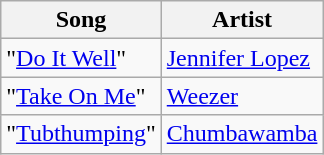<table class="wikitable sortable" style="border-collapse:collapse;">
<tr>
<th scope="col">Song</th>
<th scope="col">Artist</th>
</tr>
<tr>
<td scope="row">"<a href='#'>Do It Well</a>"</td>
<td><a href='#'>Jennifer Lopez</a></td>
</tr>
<tr>
<td scope="row">"<a href='#'>Take On Me</a>"</td>
<td><a href='#'>Weezer</a></td>
</tr>
<tr>
<td scope="row">"<a href='#'>Tubthumping</a>"</td>
<td><a href='#'>Chumbawamba</a></td>
</tr>
</table>
